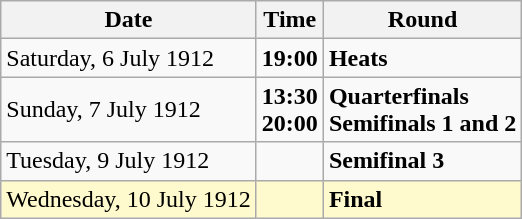<table class="wikitable">
<tr>
<th>Date</th>
<th>Time</th>
<th>Round</th>
</tr>
<tr>
<td>Saturday, 6 July 1912</td>
<td><strong>19:00</strong></td>
<td><strong>Heats</strong></td>
</tr>
<tr>
<td>Sunday, 7 July 1912</td>
<td><strong>13:30</strong><br><strong>20:00</strong></td>
<td><strong>Quarterfinals</strong><br><strong>Semifinals 1 and 2</strong></td>
</tr>
<tr>
<td>Tuesday, 9 July 1912</td>
<td></td>
<td><strong>Semifinal 3</strong></td>
</tr>
<tr style=background:lemonchiffon>
<td>Wednesday, 10 July 1912</td>
<td></td>
<td><strong>Final</strong></td>
</tr>
</table>
